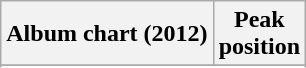<table class="wikitable sortable plainrowheaders" style="text-align:center">
<tr>
<th scope="col">Album chart (2012)</th>
<th scope="col">Peak<br>position</th>
</tr>
<tr>
</tr>
<tr>
</tr>
</table>
